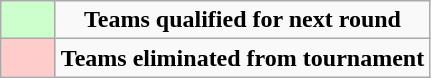<table class="wikitable" style="text-align: center;">
<tr>
<td bgcolor=#CCFFCC style="width: 20px;"></td>
<td><strong>Teams qualified for next round</strong></td>
</tr>
<tr>
<td bgcolor=#FFCCCC style="width: 29px;"></td>
<td><strong>Teams eliminated from tournament</strong></td>
</tr>
</table>
